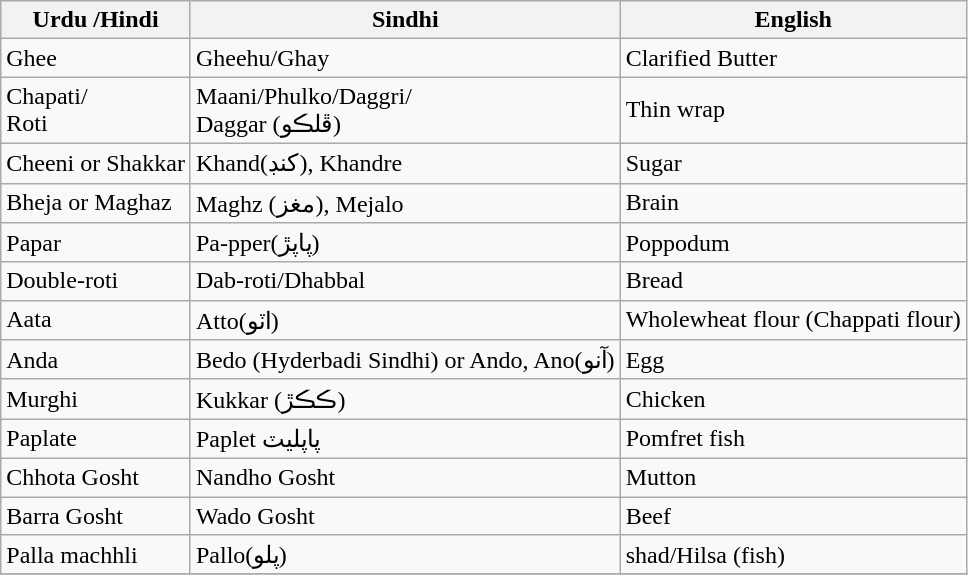<table class="wikitable">
<tr>
<th>Urdu /Hindi</th>
<th>Sindhi</th>
<th>English</th>
</tr>
<tr>
<td>Ghee</td>
<td>Gheehu/Ghay</td>
<td>Clarified Butter</td>
</tr>
<tr>
<td>Chapati/<br>Roti</td>
<td>Maani/Phulko/Daggri/<br>Daggar (ڦلڪو)</td>
<td>Thin wrap</td>
</tr>
<tr>
<td>Cheeni or Shakkar</td>
<td>Khand(کنڊ), Khandre</td>
<td>Sugar</td>
</tr>
<tr>
<td>Bheja or Maghaz</td>
<td>Maghz (مغز), Mejalo</td>
<td>Brain</td>
</tr>
<tr>
<td>Papar</td>
<td>Pa-pper(پاپڙ)</td>
<td>Poppodum</td>
</tr>
<tr>
<td>Double-roti</td>
<td>Dab-roti/Dhabbal</td>
<td>Bread</td>
</tr>
<tr>
<td>Aata</td>
<td>Atto(اٽو)</td>
<td>Wholewheat flour (Chappati flour)</td>
</tr>
<tr>
<td>Anda</td>
<td>Bedo (Hyderbadi Sindhi) or Ando, Ano(آنو)</td>
<td>Egg</td>
</tr>
<tr>
<td>Murghi</td>
<td>Kukkar (ڪڪڙ)</td>
<td>Chicken</td>
</tr>
<tr>
<td>Paplate</td>
<td>Paplet پاپليٽ</td>
<td>Pomfret fish</td>
</tr>
<tr>
<td>Chhota Gosht</td>
<td>Nandho Gosht</td>
<td>Mutton</td>
</tr>
<tr>
<td>Barra Gosht</td>
<td>Wado Gosht</td>
<td>Beef</td>
</tr>
<tr>
<td>Palla machhli</td>
<td>Pallo(پلو)</td>
<td>shad/Hilsa (fish)</td>
</tr>
<tr>
</tr>
</table>
